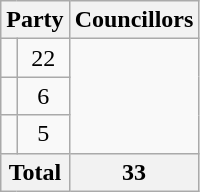<table class="wikitable">
<tr>
<th colspan=2>Party</th>
<th>Councillors</th>
</tr>
<tr>
<td></td>
<td align=center>22</td>
</tr>
<tr>
<td></td>
<td align=center>6</td>
</tr>
<tr>
<td></td>
<td align=center>5</td>
</tr>
<tr>
<th colspan=2>Total</th>
<th align=center>33</th>
</tr>
</table>
